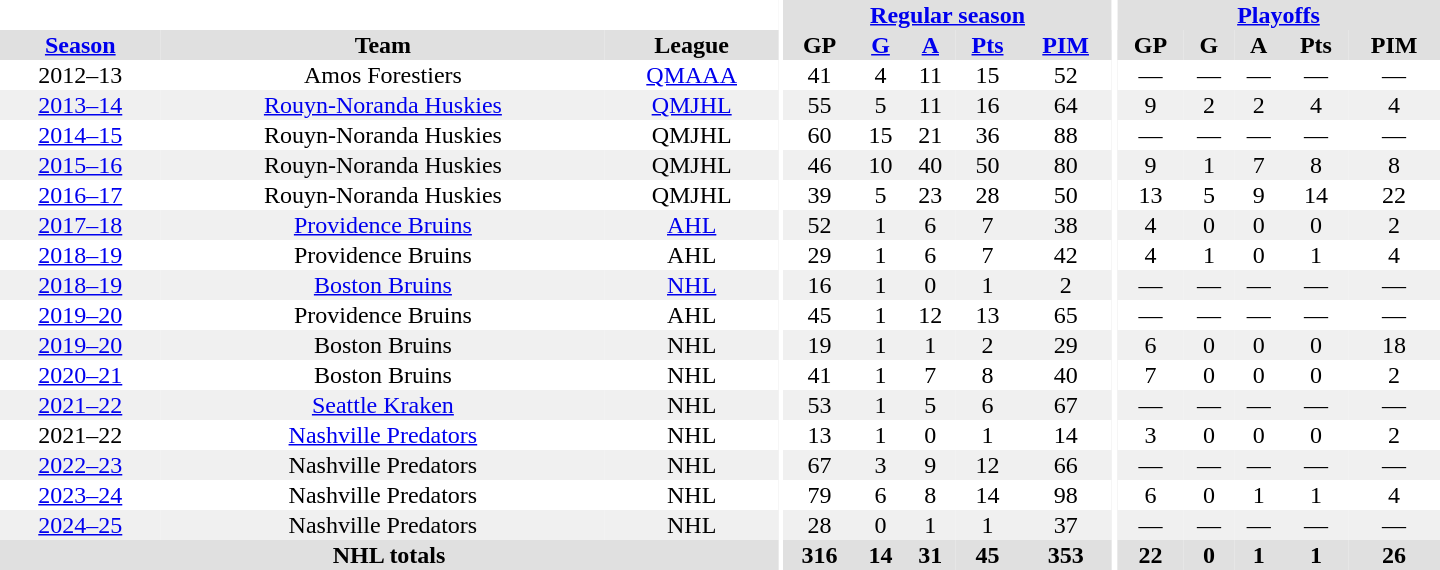<table border="0" cellpadding="1" cellspacing="0" style="text-align:center; width:60em;">
<tr bgcolor="#e0e0e0">
<th colspan="3" bgcolor="#ffffff"></th>
<th rowspan="99" bgcolor="#ffffff"></th>
<th colspan="5"><a href='#'>Regular season</a></th>
<th rowspan="99" bgcolor="#ffffff"></th>
<th colspan="5"><a href='#'>Playoffs</a></th>
</tr>
<tr bgcolor="#e0e0e0">
<th><a href='#'>Season</a></th>
<th>Team</th>
<th>League</th>
<th>GP</th>
<th><a href='#'>G</a></th>
<th><a href='#'>A</a></th>
<th><a href='#'>Pts</a></th>
<th><a href='#'>PIM</a></th>
<th>GP</th>
<th>G</th>
<th>A</th>
<th>Pts</th>
<th>PIM</th>
</tr>
<tr>
<td>2012–13</td>
<td>Amos Forestiers</td>
<td><a href='#'>QMAAA</a></td>
<td>41</td>
<td>4</td>
<td>11</td>
<td>15</td>
<td>52</td>
<td>—</td>
<td>—</td>
<td>—</td>
<td>—</td>
<td>—</td>
</tr>
<tr bgcolor="#f0f0f0">
<td><a href='#'>2013–14</a></td>
<td><a href='#'>Rouyn-Noranda Huskies</a></td>
<td><a href='#'>QMJHL</a></td>
<td>55</td>
<td>5</td>
<td>11</td>
<td>16</td>
<td>64</td>
<td>9</td>
<td>2</td>
<td>2</td>
<td>4</td>
<td>4</td>
</tr>
<tr>
<td><a href='#'>2014–15</a></td>
<td>Rouyn-Noranda Huskies</td>
<td>QMJHL</td>
<td>60</td>
<td>15</td>
<td>21</td>
<td>36</td>
<td>88</td>
<td>—</td>
<td>—</td>
<td>—</td>
<td>—</td>
<td>—</td>
</tr>
<tr bgcolor="#f0f0f0">
<td><a href='#'>2015–16</a></td>
<td>Rouyn-Noranda Huskies</td>
<td>QMJHL</td>
<td>46</td>
<td>10</td>
<td>40</td>
<td>50</td>
<td>80</td>
<td>9</td>
<td>1</td>
<td>7</td>
<td>8</td>
<td>8</td>
</tr>
<tr>
<td><a href='#'>2016–17</a></td>
<td>Rouyn-Noranda Huskies</td>
<td>QMJHL</td>
<td>39</td>
<td>5</td>
<td>23</td>
<td>28</td>
<td>50</td>
<td>13</td>
<td>5</td>
<td>9</td>
<td>14</td>
<td>22</td>
</tr>
<tr bgcolor="#f0f0f0">
<td><a href='#'>2017–18</a></td>
<td><a href='#'>Providence Bruins</a></td>
<td><a href='#'>AHL</a></td>
<td>52</td>
<td>1</td>
<td>6</td>
<td>7</td>
<td>38</td>
<td>4</td>
<td>0</td>
<td>0</td>
<td>0</td>
<td>2</td>
</tr>
<tr>
<td><a href='#'>2018–19</a></td>
<td>Providence Bruins</td>
<td>AHL</td>
<td>29</td>
<td>1</td>
<td>6</td>
<td>7</td>
<td>42</td>
<td>4</td>
<td>1</td>
<td>0</td>
<td>1</td>
<td>4</td>
</tr>
<tr bgcolor="#f0f0f0">
<td><a href='#'>2018–19</a></td>
<td><a href='#'>Boston Bruins</a></td>
<td><a href='#'>NHL</a></td>
<td>16</td>
<td>1</td>
<td>0</td>
<td>1</td>
<td>2</td>
<td>—</td>
<td>—</td>
<td>—</td>
<td>—</td>
<td>—</td>
</tr>
<tr>
<td><a href='#'>2019–20</a></td>
<td>Providence Bruins</td>
<td>AHL</td>
<td>45</td>
<td>1</td>
<td>12</td>
<td>13</td>
<td>65</td>
<td>—</td>
<td>—</td>
<td>—</td>
<td>—</td>
<td>—</td>
</tr>
<tr bgcolor="#f0f0f0">
<td><a href='#'>2019–20</a></td>
<td>Boston Bruins</td>
<td>NHL</td>
<td>19</td>
<td>1</td>
<td>1</td>
<td>2</td>
<td>29</td>
<td>6</td>
<td>0</td>
<td>0</td>
<td>0</td>
<td>18</td>
</tr>
<tr>
<td><a href='#'>2020–21</a></td>
<td>Boston Bruins</td>
<td>NHL</td>
<td>41</td>
<td>1</td>
<td>7</td>
<td>8</td>
<td>40</td>
<td>7</td>
<td>0</td>
<td>0</td>
<td>0</td>
<td>2</td>
</tr>
<tr bgcolor="#f0f0f0">
<td><a href='#'>2021–22</a></td>
<td><a href='#'>Seattle Kraken</a></td>
<td>NHL</td>
<td>53</td>
<td>1</td>
<td>5</td>
<td>6</td>
<td>67</td>
<td>—</td>
<td>—</td>
<td>—</td>
<td>—</td>
<td>—</td>
</tr>
<tr>
<td>2021–22</td>
<td><a href='#'>Nashville Predators</a></td>
<td>NHL</td>
<td>13</td>
<td>1</td>
<td>0</td>
<td>1</td>
<td>14</td>
<td>3</td>
<td>0</td>
<td>0</td>
<td>0</td>
<td>2</td>
</tr>
<tr bgcolor="#f0f0f0">
<td><a href='#'>2022–23</a></td>
<td>Nashville Predators</td>
<td>NHL</td>
<td>67</td>
<td>3</td>
<td>9</td>
<td>12</td>
<td>66</td>
<td>—</td>
<td>—</td>
<td>—</td>
<td>—</td>
<td>—</td>
</tr>
<tr>
<td><a href='#'>2023–24</a></td>
<td>Nashville Predators</td>
<td>NHL</td>
<td>79</td>
<td>6</td>
<td>8</td>
<td>14</td>
<td>98</td>
<td>6</td>
<td>0</td>
<td>1</td>
<td>1</td>
<td>4</td>
</tr>
<tr bgcolor="#f0f0f0">
<td><a href='#'>2024–25</a></td>
<td>Nashville Predators</td>
<td>NHL</td>
<td>28</td>
<td>0</td>
<td>1</td>
<td>1</td>
<td>37</td>
<td>—</td>
<td>—</td>
<td>—</td>
<td>—</td>
<td>—</td>
</tr>
<tr bgcolor="#e0e0e0">
<th colspan="3">NHL totals</th>
<th>316</th>
<th>14</th>
<th>31</th>
<th>45</th>
<th>353</th>
<th>22</th>
<th>0</th>
<th>1</th>
<th>1</th>
<th>26</th>
</tr>
</table>
